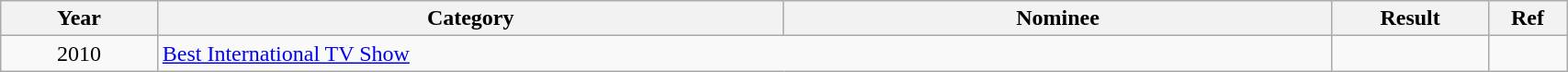<table class="wikitable" width="90%">
<tr>
<th width="10%">Year</th>
<th width="40%">Category</th>
<th width="35%">Nominee</th>
<th width="10%">Result</th>
<th width="5%">Ref</th>
</tr>
<tr>
<td align="center">2010</td>
<td colspan="2"><a href='#'>Best International TV Show</a></td>
<td></td>
<td align="center"></td>
</tr>
</table>
